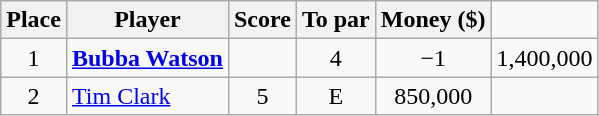<table class="wikitable">
<tr>
<th>Place</th>
<th>Player</th>
<th>Score</th>
<th>To par</th>
<th>Money ($)</th>
</tr>
<tr>
<td align=center>1</td>
<td><strong><a href='#'>Bubba Watson</a> </strong></td>
<td></td>
<td align=center>4</td>
<td align=center>−1</td>
<td align=center>1,400,000</td>
</tr>
<tr>
<td align=center>2</td>
<td> <a href='#'>Tim Clark</a></td>
<td align=center>5</td>
<td align=center>E</td>
<td align=center>850,000</td>
</tr>
</table>
